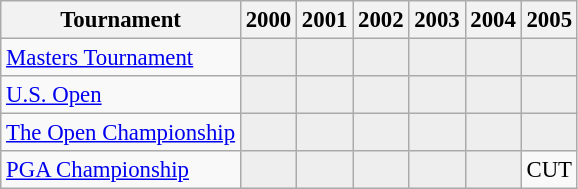<table class="wikitable" style="font-size:95%;text-align:center;">
<tr>
<th>Tournament</th>
<th>2000</th>
<th>2001</th>
<th>2002</th>
<th>2003</th>
<th>2004</th>
<th>2005</th>
</tr>
<tr>
<td align=left><a href='#'>Masters Tournament</a></td>
<td style="background:#eeeeee;"></td>
<td style="background:#eeeeee;"></td>
<td style="background:#eeeeee;"></td>
<td style="background:#eeeeee;"></td>
<td style="background:#eeeeee;"></td>
<td style="background:#eeeeee;"></td>
</tr>
<tr>
<td align=left><a href='#'>U.S. Open</a></td>
<td style="background:#eeeeee;"></td>
<td style="background:#eeeeee;"></td>
<td style="background:#eeeeee;"></td>
<td style="background:#eeeeee;"></td>
<td style="background:#eeeeee;"></td>
<td style="background:#eeeeee;"></td>
</tr>
<tr>
<td align=left><a href='#'>The Open Championship</a></td>
<td style="background:#eeeeee;"></td>
<td style="background:#eeeeee;"></td>
<td style="background:#eeeeee;"></td>
<td style="background:#eeeeee;"></td>
<td style="background:#eeeeee;"></td>
<td style="background:#eeeeee;"></td>
</tr>
<tr>
<td align=left><a href='#'>PGA Championship</a></td>
<td style="background:#eeeeee;"></td>
<td style="background:#eeeeee;"></td>
<td style="background:#eeeeee;"></td>
<td style="background:#eeeeee;"></td>
<td style="background:#eeeeee;"></td>
<td>CUT</td>
</tr>
</table>
